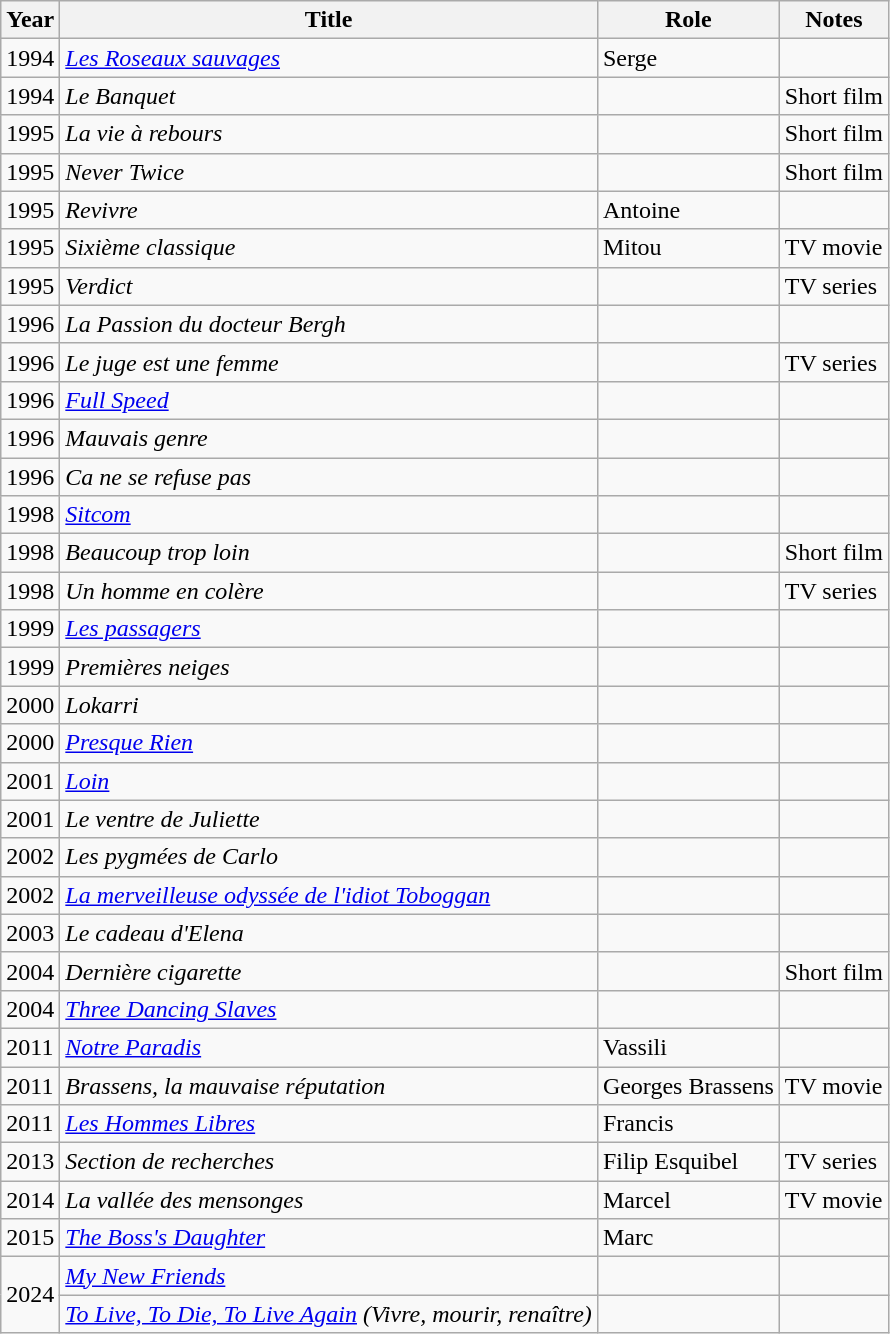<table class="wikitable sortable">
<tr>
<th>Year</th>
<th>Title</th>
<th>Role</th>
<th class="unsortable">Notes</th>
</tr>
<tr>
<td>1994</td>
<td><em><a href='#'>Les Roseaux sauvages</a></em></td>
<td>Serge</td>
<td></td>
</tr>
<tr>
<td>1994</td>
<td><em>Le Banquet</em></td>
<td></td>
<td>Short film</td>
</tr>
<tr>
<td>1995</td>
<td><em>La vie à rebours</em></td>
<td></td>
<td>Short film</td>
</tr>
<tr>
<td>1995</td>
<td><em>Never Twice</em></td>
<td></td>
<td>Short film</td>
</tr>
<tr>
<td>1995</td>
<td><em>Revivre</em></td>
<td>Antoine</td>
<td></td>
</tr>
<tr>
<td>1995</td>
<td><em>Sixième classique</em></td>
<td>Mitou</td>
<td>TV movie</td>
</tr>
<tr>
<td>1995</td>
<td><em>Verdict</em></td>
<td></td>
<td>TV series</td>
</tr>
<tr>
<td>1996</td>
<td><em>La Passion du docteur Bergh</em></td>
<td></td>
<td></td>
</tr>
<tr>
<td>1996</td>
<td><em>Le juge est une femme</em></td>
<td></td>
<td>TV series</td>
</tr>
<tr>
<td>1996</td>
<td><em><a href='#'>Full Speed</a></em></td>
<td></td>
<td></td>
</tr>
<tr>
<td>1996</td>
<td><em>Mauvais genre</em></td>
<td></td>
<td></td>
</tr>
<tr>
<td>1996</td>
<td><em>Ca ne se refuse pas</em></td>
<td></td>
<td></td>
</tr>
<tr>
<td>1998</td>
<td><em><a href='#'>Sitcom</a></em></td>
<td></td>
<td></td>
</tr>
<tr>
<td>1998</td>
<td><em>Beaucoup trop loin</em></td>
<td></td>
<td>Short film</td>
</tr>
<tr>
<td>1998</td>
<td><em>Un homme en colère</em></td>
<td></td>
<td>TV series</td>
</tr>
<tr>
<td>1999</td>
<td><em><a href='#'>Les passagers</a></em></td>
<td></td>
<td></td>
</tr>
<tr>
<td>1999</td>
<td><em>Premières neiges</em></td>
<td></td>
<td></td>
</tr>
<tr>
<td>2000</td>
<td><em>Lokarri</em></td>
<td></td>
<td></td>
</tr>
<tr>
<td>2000</td>
<td><em><a href='#'>Presque Rien</a></em></td>
<td></td>
<td></td>
</tr>
<tr>
<td>2001</td>
<td><em><a href='#'>Loin</a></em></td>
<td></td>
<td></td>
</tr>
<tr>
<td>2001</td>
<td><em>Le ventre de Juliette</em></td>
<td></td>
<td></td>
</tr>
<tr>
<td>2002</td>
<td><em>Les pygmées de Carlo</em></td>
<td></td>
<td></td>
</tr>
<tr>
<td>2002</td>
<td><em><a href='#'>La merveilleuse odyssée de l'idiot Toboggan</a></em></td>
<td></td>
<td></td>
</tr>
<tr>
<td>2003</td>
<td><em>Le cadeau d'Elena</em></td>
<td></td>
<td></td>
</tr>
<tr>
<td>2004</td>
<td><em>Dernière cigarette</em></td>
<td></td>
<td>Short film</td>
</tr>
<tr>
<td>2004</td>
<td><em><a href='#'>Three Dancing Slaves</a></em></td>
<td></td>
<td></td>
</tr>
<tr>
<td>2011</td>
<td><em><a href='#'>Notre Paradis</a></em></td>
<td>Vassili</td>
<td></td>
</tr>
<tr>
<td>2011</td>
<td><em>Brassens, la mauvaise réputation</em></td>
<td>Georges Brassens</td>
<td>TV movie</td>
</tr>
<tr>
<td>2011</td>
<td><em><a href='#'>Les Hommes Libres</a></em></td>
<td>Francis</td>
<td></td>
</tr>
<tr>
<td>2013</td>
<td><em>Section de recherches</em></td>
<td>Filip Esquibel</td>
<td>TV series</td>
</tr>
<tr>
<td>2014</td>
<td><em>La vallée des mensonges</em></td>
<td>Marcel</td>
<td>TV movie</td>
</tr>
<tr>
<td>2015</td>
<td><em><a href='#'>The Boss's Daughter</a></em></td>
<td>Marc</td>
<td></td>
</tr>
<tr>
<td rowspan=2>2024</td>
<td><em><a href='#'>My New Friends</a></em></td>
<td></td>
<td></td>
</tr>
<tr>
<td><em><a href='#'>To Live, To Die, To Live Again</a> (Vivre, mourir, renaître)</em></td>
<td></td>
<td></td>
</tr>
</table>
